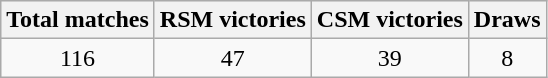<table class="wikitable" style="text-align:center;">
<tr style="background:#efefef;">
<th>Total matches</th>
<th>RSM victories</th>
<th>CSM victories</th>
<th>Draws</th>
</tr>
<tr>
<td>116</td>
<td>47</td>
<td>39</td>
<td>8</td>
</tr>
</table>
